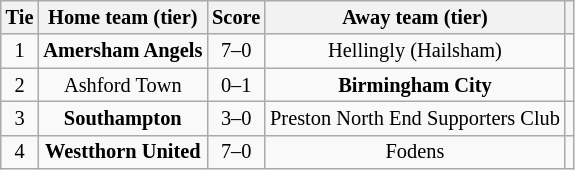<table class="wikitable" style="text-align:center; font-size:85%">
<tr>
<th>Tie</th>
<th>Home team (tier)</th>
<th>Score</th>
<th>Away team (tier)</th>
<th></th>
</tr>
<tr>
<td align="center">1</td>
<td><strong>Amersham Angels</strong></td>
<td align="center">7–0</td>
<td>Hellingly (Hailsham)</td>
<td></td>
</tr>
<tr>
<td align="center">2</td>
<td>Ashford Town</td>
<td align="center">0–1</td>
<td><strong>Birmingham City</strong></td>
<td></td>
</tr>
<tr>
<td align="center">3</td>
<td><strong>Southampton</strong></td>
<td align="center">3–0</td>
<td>Preston North End Supporters Club</td>
<td></td>
</tr>
<tr>
<td align="center">4</td>
<td><strong>Westthorn United</strong></td>
<td align="center">7–0</td>
<td>Fodens</td>
<td></td>
</tr>
</table>
